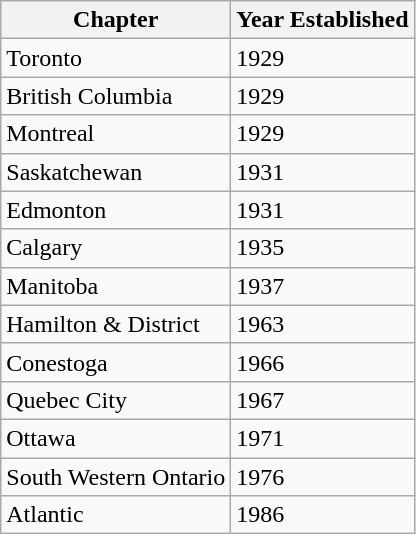<table class="wikitable sortable">
<tr>
<th>Chapter</th>
<th>Year Established</th>
</tr>
<tr>
<td>Toronto</td>
<td>1929</td>
</tr>
<tr>
<td>British Columbia</td>
<td>1929</td>
</tr>
<tr>
<td>Montreal</td>
<td>1929</td>
</tr>
<tr>
<td>Saskatchewan</td>
<td>1931</td>
</tr>
<tr>
<td>Edmonton</td>
<td>1931</td>
</tr>
<tr>
<td>Calgary</td>
<td>1935</td>
</tr>
<tr>
<td>Manitoba</td>
<td>1937</td>
</tr>
<tr>
<td>Hamilton & District</td>
<td>1963</td>
</tr>
<tr>
<td>Conestoga</td>
<td>1966</td>
</tr>
<tr>
<td>Quebec City</td>
<td>1967</td>
</tr>
<tr>
<td>Ottawa</td>
<td>1971</td>
</tr>
<tr>
<td>South Western Ontario</td>
<td>1976</td>
</tr>
<tr>
<td>Atlantic</td>
<td>1986</td>
</tr>
</table>
